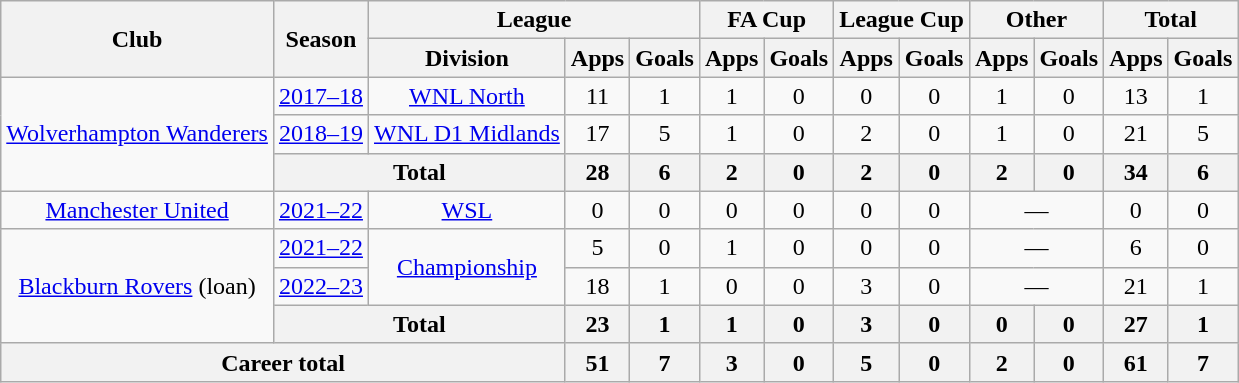<table class="wikitable" style="text-align:center">
<tr>
<th rowspan="2">Club</th>
<th rowspan="2">Season</th>
<th colspan="3">League</th>
<th colspan="2">FA Cup</th>
<th colspan="2">League Cup</th>
<th colspan="2">Other</th>
<th colspan="2">Total</th>
</tr>
<tr>
<th>Division</th>
<th>Apps</th>
<th>Goals</th>
<th>Apps</th>
<th>Goals</th>
<th>Apps</th>
<th>Goals</th>
<th>Apps</th>
<th>Goals</th>
<th>Apps</th>
<th>Goals</th>
</tr>
<tr>
<td rowspan="3"><a href='#'>Wolverhampton Wanderers</a></td>
<td><a href='#'>2017–18</a></td>
<td><a href='#'>WNL North</a></td>
<td>11</td>
<td>1</td>
<td>1</td>
<td>0</td>
<td>0</td>
<td>0</td>
<td>1</td>
<td>0</td>
<td>13</td>
<td>1</td>
</tr>
<tr>
<td><a href='#'>2018–19</a></td>
<td><a href='#'>WNL D1 Midlands</a></td>
<td>17</td>
<td>5</td>
<td>1</td>
<td>0</td>
<td>2</td>
<td>0</td>
<td>1</td>
<td>0</td>
<td>21</td>
<td>5</td>
</tr>
<tr>
<th colspan="2">Total</th>
<th>28</th>
<th>6</th>
<th>2</th>
<th>0</th>
<th>2</th>
<th>0</th>
<th>2</th>
<th>0</th>
<th>34</th>
<th>6</th>
</tr>
<tr>
<td><a href='#'>Manchester United</a></td>
<td><a href='#'>2021–22</a></td>
<td><a href='#'>WSL</a></td>
<td>0</td>
<td>0</td>
<td>0</td>
<td>0</td>
<td>0</td>
<td>0</td>
<td colspan=2>—</td>
<td>0</td>
<td>0</td>
</tr>
<tr>
<td rowspan="3"><a href='#'>Blackburn Rovers</a> (loan)</td>
<td><a href='#'>2021–22</a></td>
<td rowspan="2"><a href='#'>Championship</a></td>
<td>5</td>
<td>0</td>
<td>1</td>
<td>0</td>
<td>0</td>
<td>0</td>
<td colspan=2>—</td>
<td>6</td>
<td>0</td>
</tr>
<tr>
<td><a href='#'>2022–23</a></td>
<td>18</td>
<td>1</td>
<td>0</td>
<td>0</td>
<td>3</td>
<td>0</td>
<td colspan=2>—</td>
<td>21</td>
<td>1</td>
</tr>
<tr>
<th colspan="2">Total</th>
<th>23</th>
<th>1</th>
<th>1</th>
<th>0</th>
<th>3</th>
<th>0</th>
<th>0</th>
<th>0</th>
<th>27</th>
<th>1</th>
</tr>
<tr>
<th colspan="3">Career total</th>
<th>51</th>
<th>7</th>
<th>3</th>
<th>0</th>
<th>5</th>
<th>0</th>
<th>2</th>
<th>0</th>
<th>61</th>
<th>7</th>
</tr>
</table>
